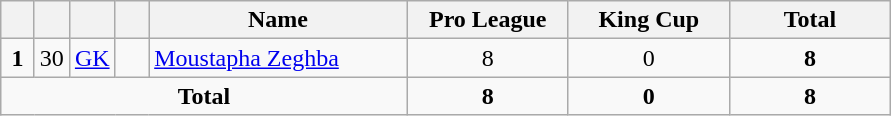<table class="wikitable" style="text-align:center">
<tr>
<th width=15></th>
<th width=15></th>
<th width=15></th>
<th width=15></th>
<th width=165>Name</th>
<th width=100>Pro League</th>
<th width=100>King Cup</th>
<th width=100>Total</th>
</tr>
<tr>
<td><strong>1</strong></td>
<td>30</td>
<td><a href='#'>GK</a></td>
<td></td>
<td align=left><a href='#'>Moustapha Zeghba</a></td>
<td>8</td>
<td>0</td>
<td><strong>8</strong></td>
</tr>
<tr>
<td colspan=5><strong>Total</strong></td>
<td><strong>8</strong></td>
<td><strong>0</strong></td>
<td><strong>8</strong></td>
</tr>
</table>
